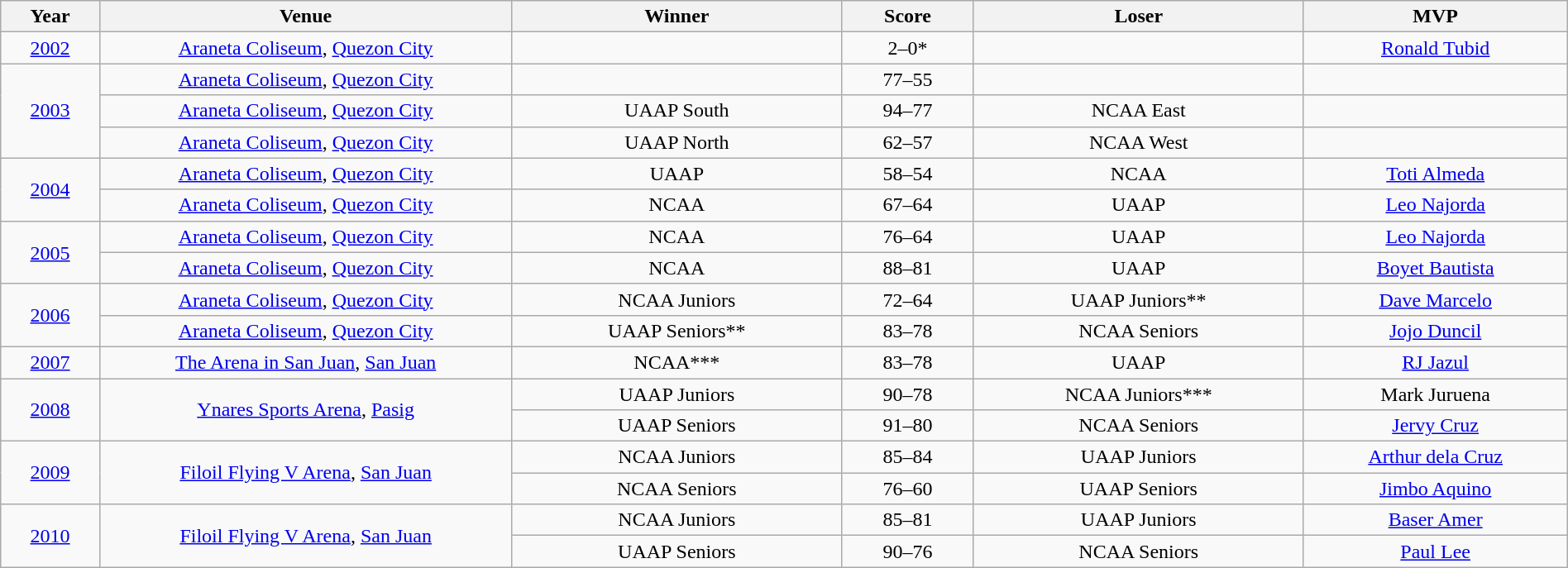<table class=wikitable width=100% style="text-align:center;">
<tr>
<th width=6%>Year</th>
<th width=25%>Venue</th>
<th width=20%>Winner</th>
<th width=8%>Score</th>
<th width=20%>Loser</th>
<th width=16%>MVP</th>
</tr>
<tr>
<td><a href='#'>2002</a></td>
<td><a href='#'>Araneta Coliseum</a>, <a href='#'>Quezon City</a></td>
<td></td>
<td>2–0*</td>
<td></td>
<td> <a href='#'>Ronald Tubid</a></td>
</tr>
<tr>
<td rowspan=3><a href='#'>2003</a></td>
<td><a href='#'>Araneta Coliseum</a>, <a href='#'>Quezon City</a></td>
<td></td>
<td>77–55</td>
<td></td>
<td></td>
</tr>
<tr>
<td><a href='#'>Araneta Coliseum</a>, <a href='#'>Quezon City</a></td>
<td>UAAP South </td>
<td>94–77</td>
<td> NCAA East</td>
<td></td>
</tr>
<tr>
<td><a href='#'>Araneta Coliseum</a>, <a href='#'>Quezon City</a></td>
<td>UAAP North </td>
<td>62–57</td>
<td> NCAA West</td>
<td></td>
</tr>
<tr>
<td rowspan=2><a href='#'>2004</a></td>
<td><a href='#'>Araneta Coliseum</a>, <a href='#'>Quezon City</a></td>
<td>UAAP </td>
<td>58–54</td>
<td> NCAA</td>
<td> <a href='#'>Toti Almeda</a></td>
</tr>
<tr>
<td><a href='#'>Araneta Coliseum</a>, <a href='#'>Quezon City</a></td>
<td>NCAA </td>
<td>67–64</td>
<td> UAAP</td>
<td> <a href='#'>Leo Najorda</a></td>
</tr>
<tr>
<td rowspan=2><a href='#'>2005</a></td>
<td><a href='#'>Araneta Coliseum</a>, <a href='#'>Quezon City</a></td>
<td>NCAA </td>
<td>76–64</td>
<td> UAAP</td>
<td> <a href='#'>Leo Najorda</a></td>
</tr>
<tr>
<td><a href='#'>Araneta Coliseum</a>, <a href='#'>Quezon City</a></td>
<td>NCAA </td>
<td>88–81</td>
<td> UAAP</td>
<td> <a href='#'>Boyet Bautista</a></td>
</tr>
<tr>
<td rowspan=2><a href='#'>2006</a></td>
<td><a href='#'>Araneta Coliseum</a>, <a href='#'>Quezon City</a></td>
<td>NCAA Juniors</td>
<td>72–64</td>
<td>UAAP Juniors**</td>
<td> <a href='#'>Dave Marcelo</a></td>
</tr>
<tr>
<td><a href='#'>Araneta Coliseum</a>, <a href='#'>Quezon City</a></td>
<td>UAAP Seniors**</td>
<td>83–78</td>
<td>NCAA Seniors</td>
<td> <a href='#'>Jojo Duncil</a></td>
</tr>
<tr>
<td><a href='#'>2007</a></td>
<td><a href='#'>The Arena in San Juan</a>, <a href='#'>San Juan</a></td>
<td>NCAA***</td>
<td>83–78</td>
<td>UAAP</td>
<td> <a href='#'>RJ Jazul</a></td>
</tr>
<tr>
<td rowspan=2><a href='#'>2008</a></td>
<td rowspan=2><a href='#'>Ynares Sports Arena</a>, <a href='#'>Pasig</a></td>
<td>UAAP Juniors</td>
<td>90–78</td>
<td>NCAA Juniors***</td>
<td> Mark Juruena</td>
</tr>
<tr>
<td>UAAP Seniors</td>
<td>91–80</td>
<td>NCAA Seniors</td>
<td> <a href='#'>Jervy Cruz</a></td>
</tr>
<tr>
<td rowspan=2><a href='#'>2009</a></td>
<td rowspan=2><a href='#'>Filoil Flying V Arena</a>, <a href='#'>San Juan</a></td>
<td>NCAA Juniors</td>
<td>85–84</td>
<td>UAAP Juniors</td>
<td> <a href='#'>Arthur dela Cruz</a></td>
</tr>
<tr>
<td>NCAA Seniors</td>
<td>76–60</td>
<td>UAAP Seniors</td>
<td> <a href='#'>Jimbo Aquino</a></td>
</tr>
<tr>
<td rowspan=2><a href='#'>2010</a></td>
<td rowspan=2><a href='#'>Filoil Flying V Arena</a>, <a href='#'>San Juan</a></td>
<td>NCAA Juniors</td>
<td>85–81</td>
<td>UAAP Juniors</td>
<td> <a href='#'>Baser Amer</a></td>
</tr>
<tr>
<td>UAAP Seniors</td>
<td>90–76</td>
<td>NCAA Seniors</td>
<td> <a href='#'>Paul Lee</a></td>
</tr>
</table>
